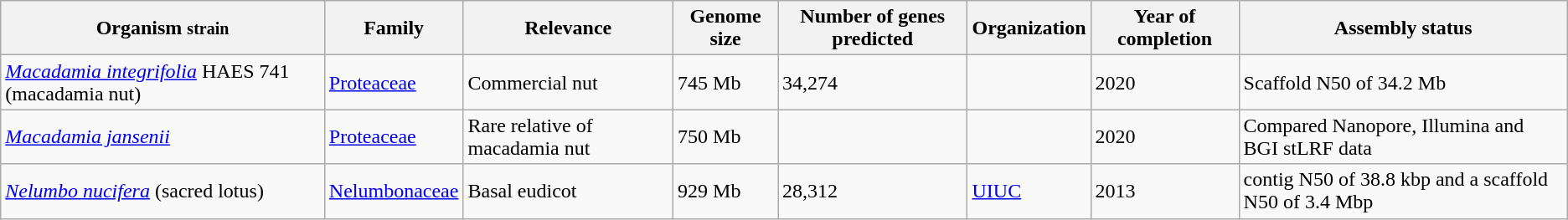<table class="wikitable sortable" style="border:1px solid #aaa;">
<tr>
<th>Organism <small>strain</small></th>
<th>Family</th>
<th>Relevance</th>
<th>Genome size</th>
<th>Number of genes predicted</th>
<th>Organization</th>
<th>Year of completion</th>
<th>Assembly status</th>
</tr>
<tr>
<td><em><a href='#'>Macadamia integrifolia</a></em> HAES 741 (macadamia nut)</td>
<td><a href='#'>Proteaceae</a></td>
<td>Commercial nut</td>
<td>745 Mb</td>
<td>34,274</td>
<td></td>
<td>2020</td>
<td>Scaffold N50 of 34.2 Mb</td>
</tr>
<tr>
<td><em><a href='#'>Macadamia jansenii</a></em></td>
<td><a href='#'>Proteaceae</a></td>
<td>Rare relative of macadamia nut</td>
<td>750 Mb</td>
<td></td>
<td></td>
<td>2020</td>
<td>Compared Nanopore, Illumina and BGI stLRF data</td>
</tr>
<tr>
<td><em><a href='#'>Nelumbo nucifera</a></em> (sacred lotus)</td>
<td><a href='#'>Nelumbonaceae</a></td>
<td>Basal eudicot</td>
<td>929 Mb</td>
<td>28,312</td>
<td><a href='#'>UIUC</a></td>
<td>2013</td>
<td>contig N50 of 38.8 kbp and a scaffold N50 of 3.4 Mbp</td>
</tr>
</table>
